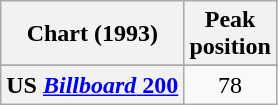<table class="wikitable plainrowheaders sortable" style="text-align:center;">
<tr>
<th>Chart (1993)</th>
<th>Peak<br>position</th>
</tr>
<tr>
</tr>
<tr>
</tr>
<tr>
<th scope="row">US <a href='#'><em>Billboard</em> 200</a></th>
<td align=center>78</td>
</tr>
</table>
